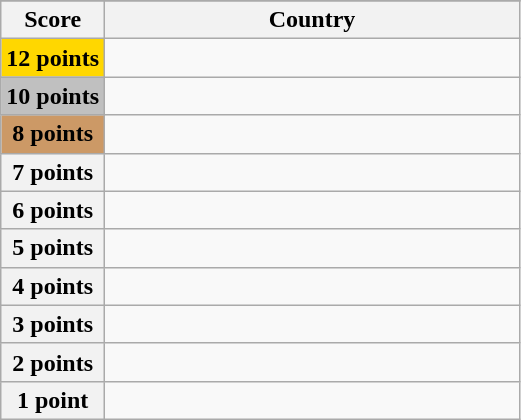<table class="wikitable">
<tr>
</tr>
<tr>
<th scope="col" width="20%">Score</th>
<th scope="col">Country</th>
</tr>
<tr>
<th scope="row" style="background:gold">12 points</th>
<td></td>
</tr>
<tr>
<th scope="row" style="background:silver">10 points</th>
<td></td>
</tr>
<tr>
<th scope="row" style="background:#CC9966">8 points</th>
<td></td>
</tr>
<tr>
<th scope="row">7 points</th>
<td></td>
</tr>
<tr>
<th scope="row">6 points</th>
<td></td>
</tr>
<tr>
<th scope="row">5 points</th>
<td></td>
</tr>
<tr>
<th scope="row">4 points</th>
<td></td>
</tr>
<tr>
<th scope="row">3 points</th>
<td></td>
</tr>
<tr>
<th scope="row">2 points</th>
<td></td>
</tr>
<tr>
<th scope="row">1 point</th>
<td></td>
</tr>
</table>
